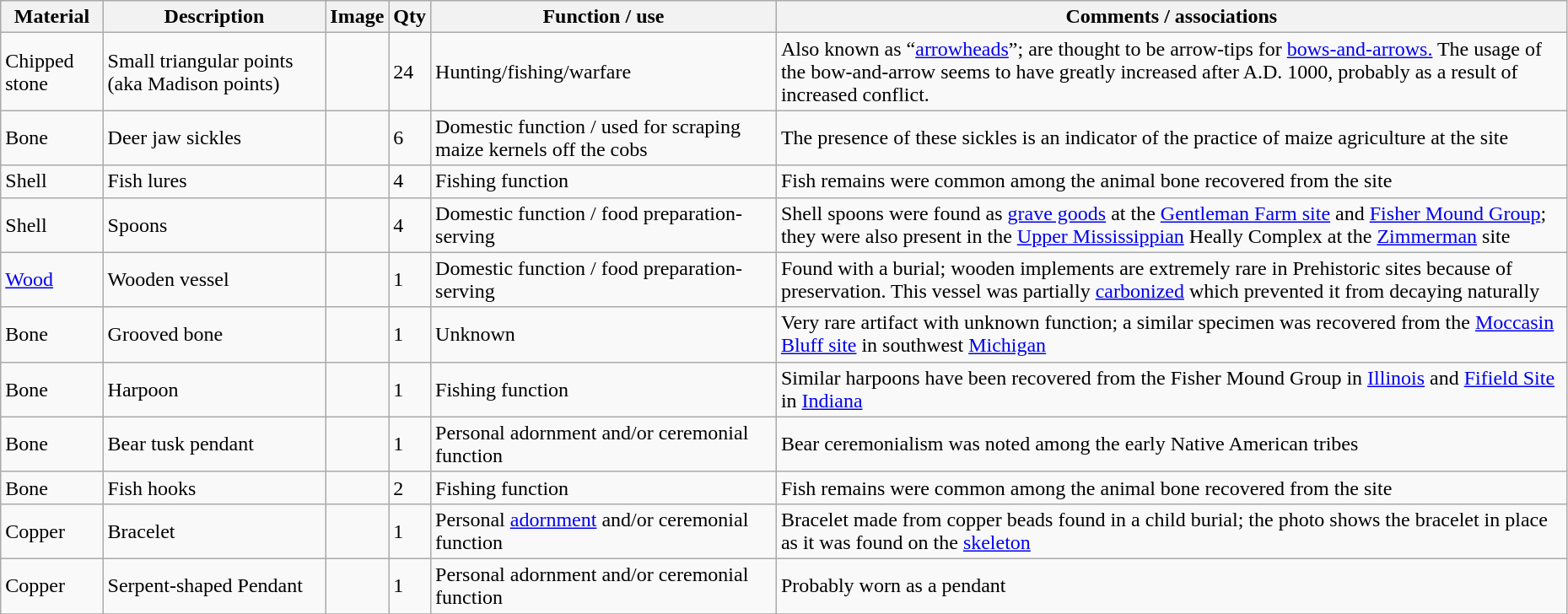<table class="wikitable sortable" style="width:98%">
<tr>
<th>Material</th>
<th>Description</th>
<th>Image</th>
<th>Qty</th>
<th>Function / use</th>
<th>Comments / associations</th>
</tr>
<tr>
<td>Chipped stone</td>
<td>Small triangular points (aka Madison points)</td>
<td></td>
<td>24</td>
<td>Hunting/fishing/warfare</td>
<td>Also known as “<a href='#'>arrowheads</a>”; are thought to be arrow-tips for <a href='#'>bows-and-arrows.</a>  The usage of the bow-and-arrow seems to have greatly increased after A.D. 1000, probably as a result of increased conflict.</td>
</tr>
<tr>
<td>Bone</td>
<td>Deer jaw sickles</td>
<td></td>
<td>6</td>
<td>Domestic function / used for scraping maize kernels off the cobs</td>
<td>The presence of these sickles is an indicator of the practice of maize agriculture at the site</td>
</tr>
<tr>
<td>Shell</td>
<td>Fish lures</td>
<td></td>
<td>4</td>
<td>Fishing function</td>
<td>Fish remains were common among the animal bone recovered from the site</td>
</tr>
<tr>
<td>Shell</td>
<td>Spoons</td>
<td></td>
<td>4</td>
<td>Domestic function / food preparation-serving</td>
<td>Shell spoons were found as <a href='#'>grave goods</a> at the <a href='#'>Gentleman Farm site</a> and <a href='#'>Fisher Mound Group</a>; they were also present in the <a href='#'>Upper Mississippian</a> Heally Complex at the <a href='#'>Zimmerman</a> site</td>
</tr>
<tr>
<td><a href='#'>Wood</a></td>
<td>Wooden vessel</td>
<td></td>
<td>1</td>
<td>Domestic function / food preparation-serving</td>
<td>Found with a burial; wooden implements are extremely rare in Prehistoric sites because of preservation.  This vessel was partially <a href='#'>carbonized</a> which prevented it from decaying naturally</td>
</tr>
<tr>
<td>Bone</td>
<td>Grooved bone</td>
<td></td>
<td>1</td>
<td>Unknown</td>
<td>Very rare artifact with unknown function; a similar specimen was recovered from the <a href='#'>Moccasin Bluff site</a> in southwest <a href='#'>Michigan</a></td>
</tr>
<tr>
<td>Bone</td>
<td>Harpoon</td>
<td></td>
<td>1</td>
<td>Fishing function</td>
<td>Similar harpoons have been recovered from the Fisher Mound Group in <a href='#'>Illinois</a> and <a href='#'>Fifield Site</a> in <a href='#'>Indiana</a></td>
</tr>
<tr>
<td>Bone</td>
<td>Bear tusk pendant</td>
<td></td>
<td>1</td>
<td>Personal adornment and/or ceremonial function</td>
<td>Bear ceremonialism was noted among the early Native American tribes</td>
</tr>
<tr>
<td>Bone</td>
<td>Fish hooks</td>
<td></td>
<td>2</td>
<td>Fishing function</td>
<td>Fish remains were common among the animal bone recovered from the site</td>
</tr>
<tr>
<td>Copper</td>
<td>Bracelet</td>
<td></td>
<td>1</td>
<td>Personal <a href='#'>adornment</a> and/or ceremonial function</td>
<td>Bracelet made from copper beads found in a child burial; the photo shows the bracelet in place as it was found on the <a href='#'>skeleton</a></td>
</tr>
<tr>
<td>Copper</td>
<td>Serpent-shaped Pendant</td>
<td></td>
<td>1</td>
<td>Personal adornment and/or ceremonial function</td>
<td>Probably worn as a pendant</td>
</tr>
<tr>
</tr>
</table>
